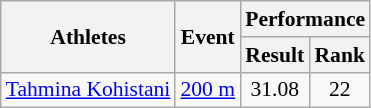<table class=wikitable style="font-size:90%">
<tr>
<th rowspan=2>Athletes</th>
<th rowspan=2>Event</th>
<th colspan=2>Performance</th>
</tr>
<tr>
<th>Result</th>
<th>Rank</th>
</tr>
<tr align=center>
<td><a href='#'>Tahmina Kohistani</a></td>
<td rowspan=2><a href='#'>200 m</a></td>
<td align=center>31.08</td>
<td align=center>22</td>
</tr>
</table>
